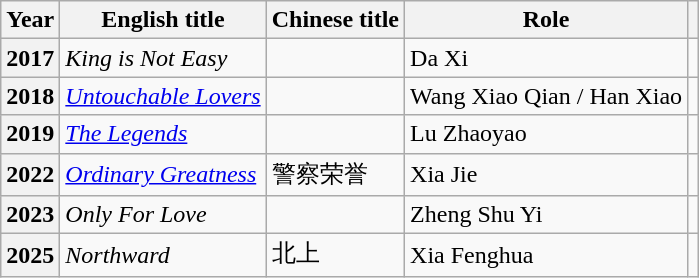<table class="wikitable plainrowheaders">
<tr>
<th scope="col">Year</th>
<th scope="col">English title</th>
<th scope="col">Chinese title</th>
<th scope="col">Role</th>
<th scope="col" class="unsortable"></th>
</tr>
<tr>
<th scope="row">2017</th>
<td><em>King is Not Easy</em></td>
<td></td>
<td>Da Xi</td>
<td style="text-align:center"></td>
</tr>
<tr>
<th scope="row">2018</th>
<td><em><a href='#'>Untouchable Lovers</a></em></td>
<td></td>
<td>Wang Xiao Qian / Han Xiao</td>
<td style="text-align:center"></td>
</tr>
<tr>
<th scope="row">2019</th>
<td><em><a href='#'>The Legends</a></em></td>
<td></td>
<td>Lu Zhaoyao</td>
<td style="text-align:center"></td>
</tr>
<tr>
<th scope="row">2022</th>
<td><em><a href='#'>Ordinary Greatness</a></em></td>
<td>警察荣誉</td>
<td>Xia Jie</td>
<td style="text-align:center"></td>
</tr>
<tr>
<th scope="row">2023</th>
<td><em>Only For Love</em></td>
<td></td>
<td>Zheng Shu Yi</td>
<td style="text-align:center"></td>
</tr>
<tr>
<th scope="row">2025</th>
<td><em>Northward</em></td>
<td>北上</td>
<td>Xia Fenghua</td>
<td style="text-align:center"></td>
</tr>
</table>
